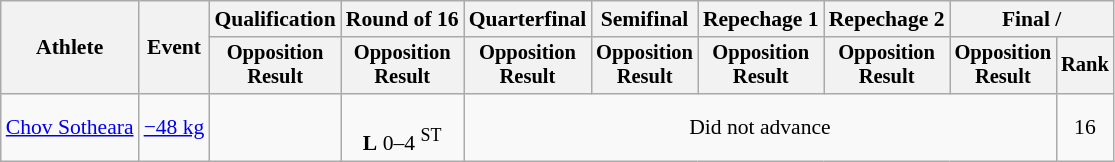<table class="wikitable" style="font-size:90%">
<tr>
<th rowspan=2>Athlete</th>
<th rowspan=2>Event</th>
<th>Qualification</th>
<th>Round of 16</th>
<th>Quarterfinal</th>
<th>Semifinal</th>
<th>Repechage 1</th>
<th>Repechage 2</th>
<th colspan=2>Final / </th>
</tr>
<tr style="font-size: 95%">
<th>Opposition<br>Result</th>
<th>Opposition<br>Result</th>
<th>Opposition<br>Result</th>
<th>Opposition<br>Result</th>
<th>Opposition<br>Result</th>
<th>Opposition<br>Result</th>
<th>Opposition<br>Result</th>
<th>Rank</th>
</tr>
<tr align=center>
<td align=left><a href='#'>Chov Sotheara</a></td>
<td align=left><a href='#'>−48 kg</a></td>
<td></td>
<td><br><strong>L</strong> 0–4 <sup>ST</sup></td>
<td colspan=5>Did not advance</td>
<td>16</td>
</tr>
</table>
